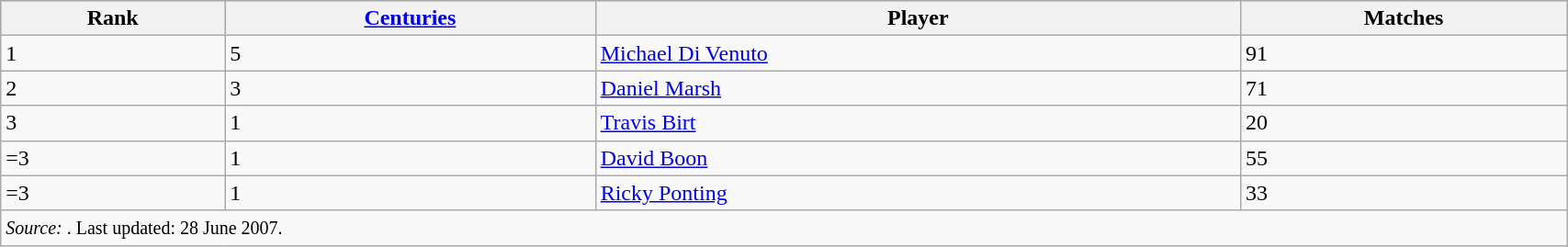<table class="wikitable" width=90%>
<tr bgcolor=#87cefa>
<th>Rank</th>
<th><a href='#'>Centuries</a></th>
<th>Player</th>
<th>Matches</th>
</tr>
<tr>
<td>1</td>
<td>5</td>
<td><a href='#'>Michael Di Venuto</a></td>
<td>91</td>
</tr>
<tr>
<td>2</td>
<td>3</td>
<td><a href='#'>Daniel Marsh</a></td>
<td>71</td>
</tr>
<tr>
<td>3</td>
<td>1</td>
<td><a href='#'>Travis Birt</a></td>
<td>20</td>
</tr>
<tr>
<td>=3</td>
<td>1</td>
<td><a href='#'>David Boon</a></td>
<td>55</td>
</tr>
<tr>
<td>=3</td>
<td>1</td>
<td><a href='#'>Ricky Ponting</a></td>
<td>33</td>
</tr>
<tr>
<td colspan=4><small><em>Source: </em>. Last updated: 28 June 2007.</small></td>
</tr>
</table>
